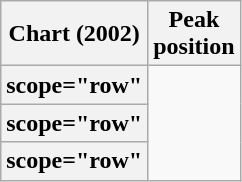<table class="wikitable plainrowheaders sortable">
<tr>
<th scope="col">Chart (2002)</th>
<th scope="col">Peak<br>position</th>
</tr>
<tr>
<th>scope="row" </th>
</tr>
<tr>
<th>scope="row" </th>
</tr>
<tr>
<th>scope="row" </th>
</tr>
</table>
